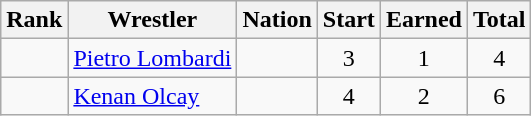<table class="wikitable sortable" style="text-align:center;">
<tr>
<th>Rank</th>
<th>Wrestler</th>
<th>Nation</th>
<th>Start</th>
<th>Earned</th>
<th>Total</th>
</tr>
<tr>
<td></td>
<td align=left><a href='#'>Pietro Lombardi</a></td>
<td align=left></td>
<td>3</td>
<td>1</td>
<td>4</td>
</tr>
<tr>
<td></td>
<td align=left><a href='#'>Kenan Olcay</a></td>
<td align=left></td>
<td>4</td>
<td>2</td>
<td>6</td>
</tr>
</table>
